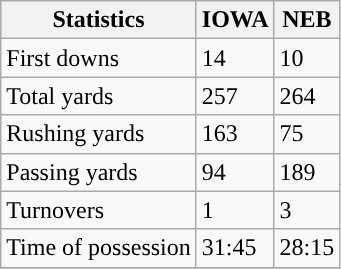<table class="wikitable">
<tr>
<th>Statistics</th>
<th>IOWA</th>
<th>NEB</th>
</tr>
<tr>
<td>First downs</td>
<td>14</td>
<td>10</td>
</tr>
<tr>
<td>Total yards</td>
<td>257</td>
<td>264</td>
</tr>
<tr>
<td>Rushing yards</td>
<td>163</td>
<td>75</td>
</tr>
<tr>
<td>Passing yards</td>
<td>94</td>
<td>189</td>
</tr>
<tr>
<td>Turnovers</td>
<td>1</td>
<td>3</td>
</tr>
<tr>
<td>Time of possession</td>
<td>31:45</td>
<td>28:15</td>
</tr>
<tr>
</tr>
</table>
